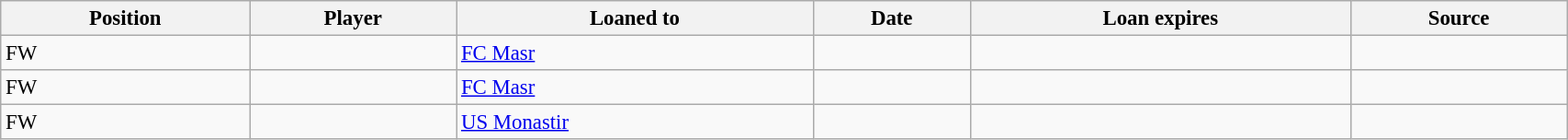<table class="wikitable sortable" style="width:90%; text-align:center; font-size:95%; text-align:left">
<tr>
<th>Position</th>
<th>Player</th>
<th>Loaned to</th>
<th>Date</th>
<th>Loan expires</th>
<th>Source</th>
</tr>
<tr>
<td>FW</td>
<td></td>
<td> <a href='#'>FC Masr</a></td>
<td></td>
<td></td>
<td></td>
</tr>
<tr>
<td>FW</td>
<td></td>
<td> <a href='#'>FC Masr</a></td>
<td></td>
<td></td>
<td></td>
</tr>
<tr>
<td>FW</td>
<td></td>
<td> <a href='#'>US Monastir</a></td>
<td></td>
<td></td>
<td></td>
</tr>
</table>
